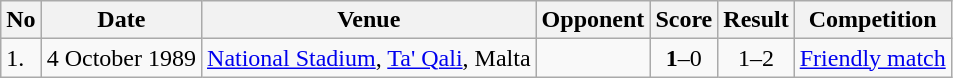<table class="wikitable" style="font-size:100%;">
<tr>
<th>No</th>
<th>Date</th>
<th>Venue</th>
<th>Opponent</th>
<th>Score</th>
<th>Result</th>
<th>Competition</th>
</tr>
<tr>
<td>1.</td>
<td>4 October 1989</td>
<td><a href='#'>National Stadium</a>, <a href='#'>Ta' Qali</a>, Malta</td>
<td></td>
<td align=center><strong>1</strong>–0</td>
<td align=center>1–2</td>
<td><a href='#'> Friendly match</a></td>
</tr>
</table>
